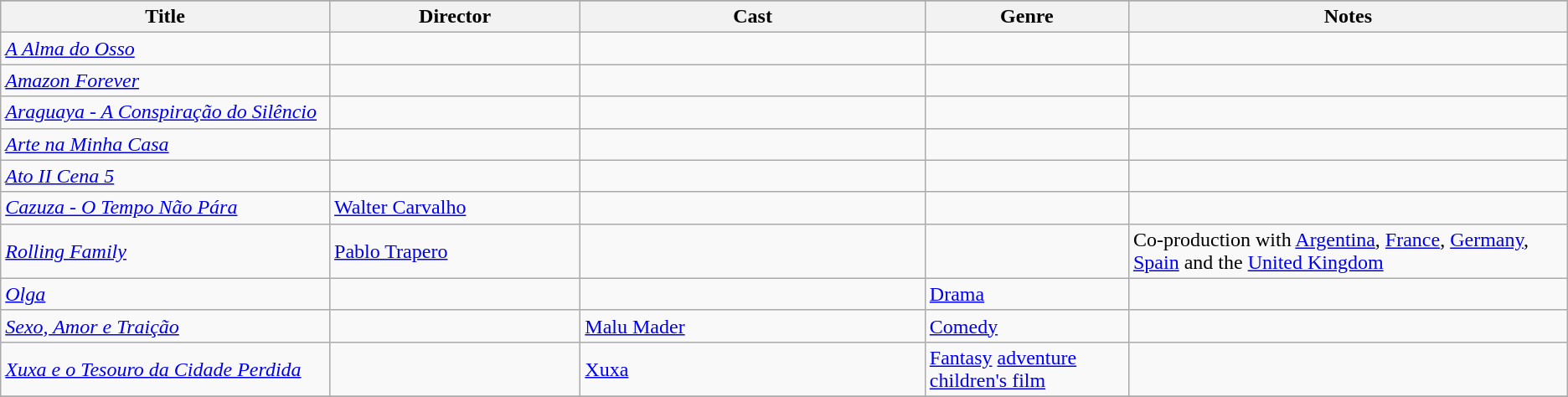<table class="wikitable sortable">
<tr>
</tr>
<tr>
<th width=21%>Title</th>
<th width=16%>Director</th>
<th width=22%>Cast</th>
<th width=13%>Genre</th>
<th width=28%>Notes</th>
</tr>
<tr>
<td><em><a href='#'>A Alma do Osso</a></em></td>
<td></td>
<td></td>
<td></td>
<td></td>
</tr>
<tr>
<td><em><a href='#'>Amazon Forever</a></em></td>
<td></td>
<td></td>
<td></td>
<td></td>
</tr>
<tr>
<td><em><a href='#'>Araguaya - A Conspiração do Silêncio</a></em></td>
<td></td>
<td></td>
<td></td>
<td></td>
</tr>
<tr>
<td><em><a href='#'>Arte na Minha Casa</a></em></td>
<td></td>
<td></td>
<td></td>
<td></td>
</tr>
<tr>
<td><em><a href='#'>Ato II Cena 5</a></em></td>
<td></td>
<td></td>
<td></td>
<td></td>
</tr>
<tr>
<td><em><a href='#'>Cazuza - O Tempo Não Pára</a></em></td>
<td><a href='#'>Walter Carvalho</a></td>
<td></td>
<td></td>
<td></td>
</tr>
<tr>
<td><em><a href='#'>Rolling Family</a></em></td>
<td><a href='#'>Pablo Trapero</a></td>
<td></td>
<td></td>
<td>Co-production with <a href='#'>Argentina</a>, <a href='#'>France</a>, <a href='#'>Germany</a>, <a href='#'>Spain</a> and the <a href='#'>United Kingdom</a></td>
</tr>
<tr>
<td><em> <a href='#'>Olga</a> </em></td>
<td></td>
<td></td>
<td><a href='#'>Drama</a></td>
<td></td>
</tr>
<tr>
<td><em><a href='#'>Sexo, Amor e Traição</a></em></td>
<td></td>
<td><a href='#'>Malu Mader</a></td>
<td><a href='#'>Comedy</a></td>
<td></td>
</tr>
<tr>
<td><em><a href='#'>Xuxa e o Tesouro da Cidade Perdida</a></em></td>
<td></td>
<td><a href='#'>Xuxa</a></td>
<td><a href='#'>Fantasy</a> <a href='#'>adventure</a> <a href='#'>children's film</a></td>
<td></td>
</tr>
<tr>
</tr>
</table>
